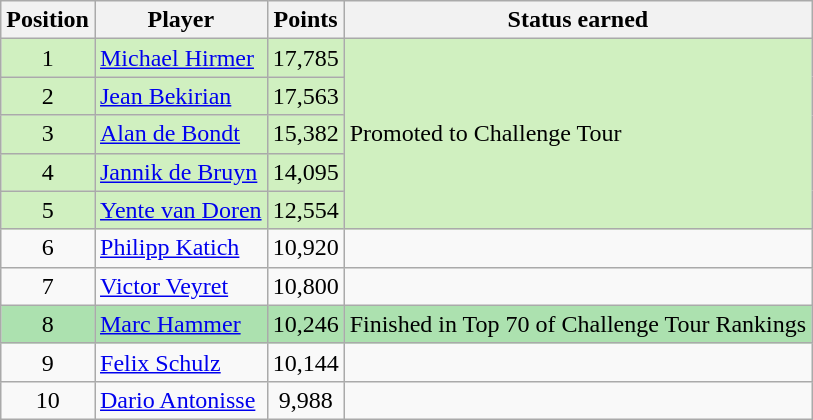<table class=wikitable>
<tr>
<th>Position</th>
<th>Player</th>
<th>Points</th>
<th>Status earned</th>
</tr>
<tr style="background:#D0F0C0;">
<td align=center>1</td>
<td> <a href='#'>Michael Hirmer</a></td>
<td align=center>17,785</td>
<td rowspan=5>Promoted to Challenge Tour</td>
</tr>
<tr style="background:#D0F0C0;">
<td align=center>2</td>
<td> <a href='#'>Jean Bekirian</a></td>
<td align=center>17,563</td>
</tr>
<tr style="background:#D0F0C0;">
<td align=center>3</td>
<td> <a href='#'>Alan de Bondt</a></td>
<td align=center>15,382</td>
</tr>
<tr style="background:#D0F0C0;">
<td align=center>4</td>
<td> <a href='#'>Jannik de Bruyn</a></td>
<td align=center>14,095</td>
</tr>
<tr style="background:#D0F0C0;">
<td align=center>5</td>
<td> <a href='#'>Yente van Doren</a></td>
<td align=center>12,554</td>
</tr>
<tr>
<td align=center>6</td>
<td> <a href='#'>Philipp Katich</a></td>
<td align=center>10,920</td>
<td></td>
</tr>
<tr>
<td align=center>7</td>
<td> <a href='#'>Victor Veyret</a></td>
<td align=center>10,800</td>
<td></td>
</tr>
<tr style="background:#ACE1AF;">
<td align=center>8</td>
<td> <a href='#'>Marc Hammer</a></td>
<td align=center>10,246</td>
<td>Finished in Top 70 of Challenge Tour Rankings</td>
</tr>
<tr>
<td align=center>9</td>
<td> <a href='#'>Felix Schulz</a></td>
<td align=center>10,144</td>
<td></td>
</tr>
<tr>
<td align=center>10</td>
<td> <a href='#'>Dario Antonisse</a></td>
<td align=center>9,988</td>
<td></td>
</tr>
</table>
